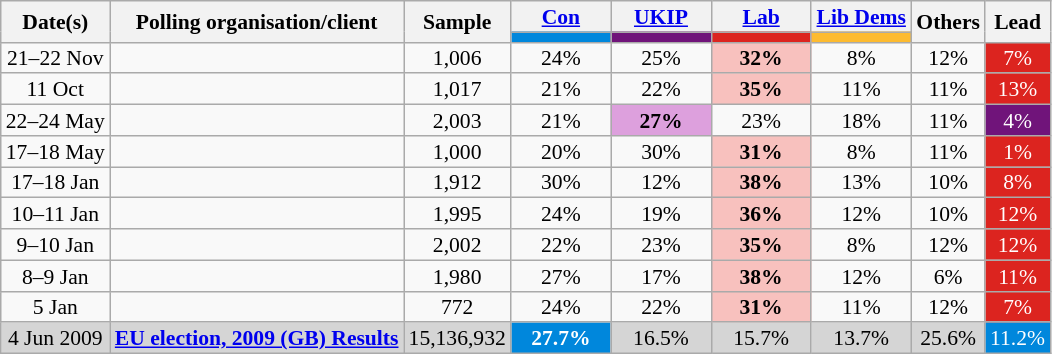<table class="wikitable sortable" style="text-align:center; font-size:90%; line-height:14px">
<tr>
<th rowspan="2">Date(s)</th>
<th rowspan="2">Polling organisation/client</th>
<th rowspan="2">Sample</th>
<th><a href='#'>Con</a></th>
<th><a href='#'>UKIP</a></th>
<th><a href='#'>Lab</a></th>
<th><a href='#'>Lib Dems</a></th>
<th rowspan="2">Others</th>
<th rowspan="2">Lead</th>
</tr>
<tr>
<th class="unsortable" style="background:#0087dc; width:60px;"></th>
<th class="unsortable" style="background:#70147a; width:60px;"></th>
<th class="unsortable" style="background:#dc241f; width:60px;"></th>
<th class="unsortable" style="background:#fdbb30; width:60px;"></th>
</tr>
<tr>
<td>21–22 Nov</td>
<td></td>
<td>1,006</td>
<td>24%</td>
<td>25%</td>
<td style="background:#F8C1BE"><strong>32%</strong></td>
<td>8%</td>
<td>12%</td>
<td style="background:#DC241F; color:white;">7%</td>
</tr>
<tr>
<td>11 Oct</td>
<td></td>
<td>1,017</td>
<td>21%</td>
<td>22%</td>
<td style="background:#F8C1BE"><strong>35%</strong></td>
<td>11%</td>
<td>11%</td>
<td style="background:#DC241F; color:white;">13%</td>
</tr>
<tr>
<td>22–24 May</td>
<td></td>
<td>2,003</td>
<td>21%</td>
<td style="background:plum;"><strong>27%</strong></td>
<td>23%</td>
<td>18%</td>
<td>11%</td>
<td style="background:#70147a; color:white;">4%</td>
</tr>
<tr>
<td>17–18 May</td>
<td></td>
<td>1,000</td>
<td>20%</td>
<td>30%</td>
<td style="background:#F8C1BE"><strong>31%</strong></td>
<td>8%</td>
<td>11%</td>
<td style="background:#DC241F; color:white;">1%</td>
</tr>
<tr>
<td>17–18 Jan</td>
<td></td>
<td>1,912</td>
<td>30%</td>
<td>12%</td>
<td style="background:#F8C1BE"><strong>38%</strong></td>
<td>13%</td>
<td>10%</td>
<td style="background:#DC241F; color:white;">8%</td>
</tr>
<tr>
<td>10–11 Jan</td>
<td></td>
<td>1,995</td>
<td>24%</td>
<td>19%</td>
<td style="background:#F8C1BE"><strong>36%</strong></td>
<td>12%</td>
<td>10%</td>
<td style="background:#DC241F; color:white;">12%</td>
</tr>
<tr>
<td>9–10 Jan</td>
<td></td>
<td>2,002</td>
<td>22%</td>
<td>23%</td>
<td style="background:#F8C1BE"><strong>35%</strong></td>
<td>8%</td>
<td>12%</td>
<td style="background:#DC241F; color:white;">12%</td>
</tr>
<tr>
<td>8–9 Jan</td>
<td></td>
<td>1,980</td>
<td>27%</td>
<td>17%</td>
<td style="background:#F8C1BE"><strong>38%</strong></td>
<td>12%</td>
<td>6%</td>
<td style="background:#DC241F; color:white;">11%</td>
</tr>
<tr>
<td>5 Jan</td>
<td></td>
<td>772</td>
<td>24%</td>
<td>22%</td>
<td style="background:#F8C1BE"><strong>31%</strong></td>
<td>11%</td>
<td>12%</td>
<td style="background:#DC241F; color:white;">7%</td>
</tr>
<tr>
<td style="background:#D5D5D5">4 Jun 2009</td>
<td style="background:#D5D5D5"><strong><a href='#'>EU election, 2009 (GB) Results</a></strong></td>
<td style="background:#D5D5D5">15,136,932</td>
<td style="background:#0087DC; color:white;"><strong>27.7%</strong></td>
<td style="background:#D5D5D5">16.5%</td>
<td style="background:#D5D5D5">15.7%</td>
<td style="background:#D5D5D5">13.7%</td>
<td style="background:#D5D5D5">25.6%</td>
<td style="background:#0087DC; color:white;">11.2%</td>
</tr>
</table>
